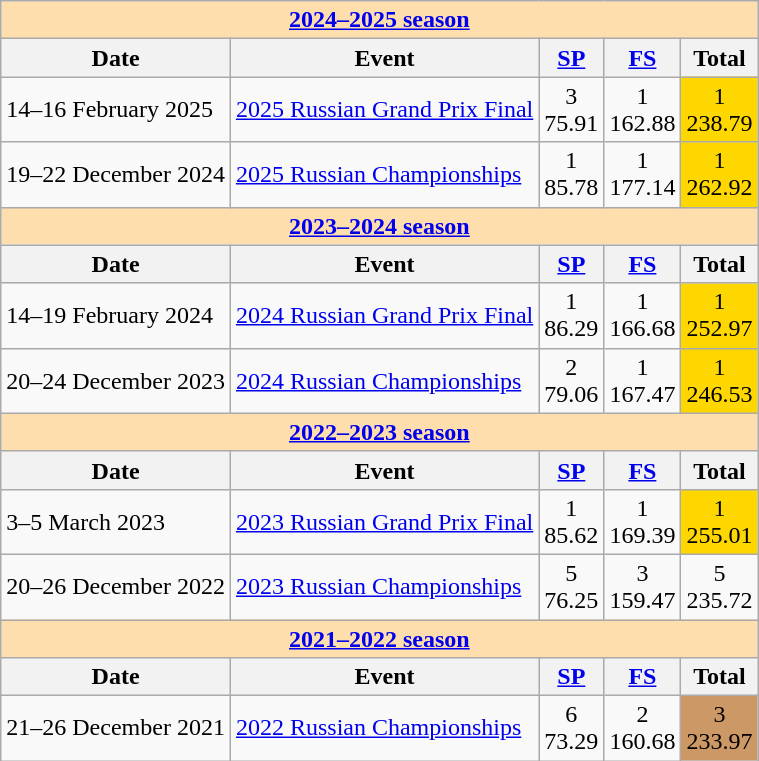<table class="wikitable">
<tr>
<td style="background-color: #ffdead; " colspan=5 align=center><a href='#'><strong>2024–2025 season</strong></a></td>
</tr>
<tr>
<th>Date</th>
<th>Event</th>
<th><a href='#'>SP</a></th>
<th><a href='#'>FS</a></th>
<th>Total</th>
</tr>
<tr>
<td>14–16 February 2025</td>
<td><a href='#'>2025 Russian Grand Prix Final</a></td>
<td align=center>3 <br> 75.91</td>
<td align=center>1 <br> 162.88</td>
<td align=center bgcolor=gold>1 <br> 238.79</td>
</tr>
<tr>
<td>19–22 December 2024</td>
<td><a href='#'>2025 Russian Championships</a></td>
<td align=center>1 <br> 85.78</td>
<td align=center>1 <br> 177.14</td>
<td align=center bgcolor=gold>1 <br> 262.92</td>
</tr>
<tr>
<td style="background-color: #ffdead; " colspan=5 align=center><a href='#'><strong>2023–2024 season</strong></a></td>
</tr>
<tr>
<th>Date</th>
<th>Event</th>
<th><a href='#'>SP</a></th>
<th><a href='#'>FS</a></th>
<th>Total</th>
</tr>
<tr>
<td>14–19 February 2024</td>
<td><a href='#'>2024 Russian Grand Prix Final</a></td>
<td align=center>1 <br> 86.29</td>
<td align=center>1 <br> 166.68</td>
<td align=center bgcolor=gold>1 <br> 252.97</td>
</tr>
<tr>
<td>20–24 December 2023</td>
<td><a href='#'>2024 Russian Championships</a></td>
<td align=center>2 <br> 79.06</td>
<td align=center>1 <br> 167.47</td>
<td align=center bgcolor=gold>1 <br> 246.53</td>
</tr>
<tr>
<td style="background-color: #ffdead; " colspan=5 align=center><a href='#'><strong>2022–2023 season</strong></a></td>
</tr>
<tr>
<th>Date</th>
<th>Event</th>
<th><a href='#'>SP</a></th>
<th><a href='#'>FS</a></th>
<th>Total</th>
</tr>
<tr>
<td>3–5 March 2023</td>
<td><a href='#'>2023 Russian Grand Prix Final</a></td>
<td align=center>1 <br> 85.62</td>
<td align=center>1 <br> 169.39</td>
<td align=center bgcolor=gold>1 <br> 255.01</td>
</tr>
<tr>
<td>20–26 December 2022</td>
<td><a href='#'>2023 Russian Championships</a></td>
<td align=center>5 <br> 76.25</td>
<td align=center>3 <br> 159.47</td>
<td align=center>5 <br> 235.72</td>
</tr>
<tr>
<td style="background-color: #ffdead; " colspan=5 align=center><a href='#'><strong>2021–2022 season</strong></a></td>
</tr>
<tr>
<th>Date</th>
<th>Event</th>
<th><a href='#'>SP</a></th>
<th><a href='#'>FS</a></th>
<th>Total</th>
</tr>
<tr>
<td>21–26 December 2021</td>
<td><a href='#'>2022 Russian Championships</a></td>
<td align=center>6 <br> 73.29</td>
<td align=center>2 <br> 160.68</td>
<td align=center bgcolor=cc9966>3<br> 233.97</td>
</tr>
</table>
